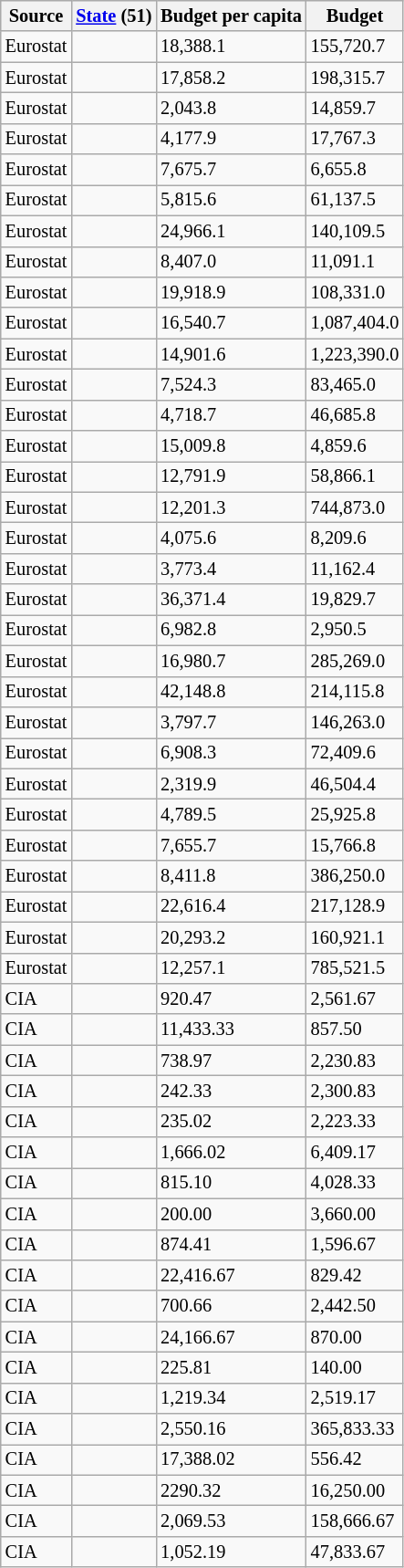<table class="sortable wikitable" style="font-size:85%;">
<tr bgcolor="#efefef">
<th>Source</th>
<th><a href='#'>State</a> (51)</th>
<th>Budget per capita</th>
<th>Budget</th>
</tr>
<tr>
<td>Eurostat</td>
<td></td>
<td>18,388.1</td>
<td>155,720.7</td>
</tr>
<tr>
<td>Eurostat</td>
<td></td>
<td>17,858.2</td>
<td>198,315.7</td>
</tr>
<tr>
<td>Eurostat</td>
<td></td>
<td>2,043.8</td>
<td>14,859.7</td>
</tr>
<tr>
<td>Eurostat</td>
<td></td>
<td>4,177.9</td>
<td>17,767.3</td>
</tr>
<tr>
<td>Eurostat</td>
<td></td>
<td>7,675.7</td>
<td>6,655.8</td>
</tr>
<tr>
<td>Eurostat</td>
<td></td>
<td>5,815.6</td>
<td>61,137.5</td>
</tr>
<tr>
<td>Eurostat</td>
<td></td>
<td>24,966.1</td>
<td>140,109.5</td>
</tr>
<tr>
<td>Eurostat</td>
<td></td>
<td>8,407.0</td>
<td>11,091.1</td>
</tr>
<tr>
<td>Eurostat</td>
<td></td>
<td>19,918.9</td>
<td>108,331.0</td>
</tr>
<tr>
<td>Eurostat</td>
<td></td>
<td>16,540.7</td>
<td>1,087,404.0</td>
</tr>
<tr>
<td>Eurostat</td>
<td></td>
<td>14,901.6</td>
<td>1,223,390.0</td>
</tr>
<tr>
<td>Eurostat</td>
<td></td>
<td>7,524.3</td>
<td>83,465.0</td>
</tr>
<tr>
<td>Eurostat</td>
<td></td>
<td>4,718.7</td>
<td>46,685.8</td>
</tr>
<tr>
<td>Eurostat</td>
<td></td>
<td>15,009.8</td>
<td>4,859.6</td>
</tr>
<tr>
<td>Eurostat</td>
<td></td>
<td>12,791.9</td>
<td>58,866.1</td>
</tr>
<tr>
<td>Eurostat</td>
<td></td>
<td>12,201.3</td>
<td>744,873.0</td>
</tr>
<tr>
<td>Eurostat</td>
<td></td>
<td>4,075.6</td>
<td>8,209.6</td>
</tr>
<tr>
<td>Eurostat</td>
<td></td>
<td>3,773.4</td>
<td>11,162.4</td>
</tr>
<tr>
<td>Eurostat</td>
<td></td>
<td>36,371.4</td>
<td>19,829.7</td>
</tr>
<tr>
<td>Eurostat</td>
<td></td>
<td>6,982.8</td>
<td>2,950.5</td>
</tr>
<tr>
<td>Eurostat</td>
<td></td>
<td>16,980.7</td>
<td>285,269.0</td>
</tr>
<tr>
<td>Eurostat</td>
<td></td>
<td>42,148.8</td>
<td>214,115.8</td>
</tr>
<tr>
<td>Eurostat</td>
<td></td>
<td>3,797.7</td>
<td>146,263.0</td>
</tr>
<tr>
<td>Eurostat</td>
<td></td>
<td>6,908.3</td>
<td>72,409.6</td>
</tr>
<tr>
<td>Eurostat</td>
<td></td>
<td>2,319.9</td>
<td>46,504.4</td>
</tr>
<tr>
<td>Eurostat</td>
<td></td>
<td>4,789.5</td>
<td>25,925.8</td>
</tr>
<tr>
<td>Eurostat</td>
<td></td>
<td>7,655.7</td>
<td>15,766.8</td>
</tr>
<tr>
<td>Eurostat</td>
<td></td>
<td>8,411.8</td>
<td>386,250.0</td>
</tr>
<tr>
<td>Eurostat</td>
<td></td>
<td>22,616.4</td>
<td>217,128.9</td>
</tr>
<tr>
<td>Eurostat</td>
<td></td>
<td>20,293.2</td>
<td>160,921.1</td>
</tr>
<tr>
<td>Eurostat</td>
<td></td>
<td>12,257.1</td>
<td>785,521.5</td>
</tr>
<tr>
<td>CIA</td>
<td></td>
<td>920.47</td>
<td>2,561.67</td>
</tr>
<tr>
<td>CIA</td>
<td></td>
<td>11,433.33</td>
<td>857.50</td>
</tr>
<tr>
<td>CIA</td>
<td></td>
<td>738.97</td>
<td>2,230.83</td>
</tr>
<tr>
<td>CIA</td>
<td></td>
<td>242.33</td>
<td>2,300.83</td>
</tr>
<tr>
<td>CIA</td>
<td></td>
<td>235.02</td>
<td>2,223.33</td>
</tr>
<tr>
<td>CIA</td>
<td></td>
<td>1,666.02</td>
<td>6,409.17</td>
</tr>
<tr>
<td>CIA</td>
<td></td>
<td>815.10</td>
<td>4,028.33</td>
</tr>
<tr>
<td>CIA</td>
<td></td>
<td>200.00</td>
<td>3,660.00</td>
</tr>
<tr>
<td>CIA</td>
<td></td>
<td>874.41</td>
<td>1,596.67</td>
</tr>
<tr>
<td>CIA</td>
<td></td>
<td>22,416.67</td>
<td>829.42</td>
</tr>
<tr>
<td>CIA</td>
<td></td>
<td>700.66</td>
<td>2,442.50</td>
</tr>
<tr>
<td>CIA</td>
<td></td>
<td>24,166.67</td>
<td>870.00</td>
</tr>
<tr>
<td>CIA</td>
<td></td>
<td>225.81</td>
<td>140.00</td>
</tr>
<tr>
<td>CIA</td>
<td></td>
<td>1,219.34</td>
<td>2,519.17</td>
</tr>
<tr>
<td>CIA</td>
<td></td>
<td>2,550.16</td>
<td>365,833.33</td>
</tr>
<tr>
<td>CIA</td>
<td></td>
<td>17,388.02</td>
<td>556.42</td>
</tr>
<tr>
<td>CIA</td>
<td></td>
<td>2290.32</td>
<td>16,250.00</td>
</tr>
<tr>
<td>CIA</td>
<td></td>
<td>2,069.53</td>
<td>158,666.67</td>
</tr>
<tr>
<td>CIA</td>
<td></td>
<td>1,052.19</td>
<td>47,833.67</td>
</tr>
</table>
